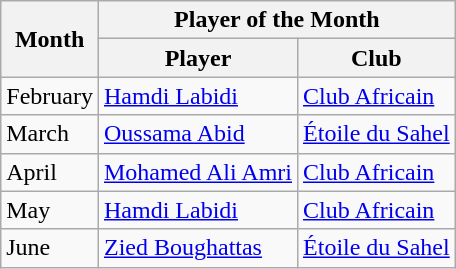<table class="wikitable">
<tr>
<th rowspan="2">Month</th>
<th colspan="2">Player of the Month</th>
</tr>
<tr>
<th>Player</th>
<th>Club</th>
</tr>
<tr>
<td>February</td>
<td> <a href='#'>Hamdi Labidi</a></td>
<td><a href='#'>Club Africain</a></td>
</tr>
<tr>
<td>March</td>
<td> <a href='#'>Oussama Abid</a></td>
<td><a href='#'>Étoile du Sahel</a></td>
</tr>
<tr>
<td>April</td>
<td> <a href='#'>Mohamed Ali Amri</a></td>
<td><a href='#'>Club Africain</a></td>
</tr>
<tr>
<td>May</td>
<td> <a href='#'>Hamdi Labidi</a></td>
<td><a href='#'>Club Africain</a></td>
</tr>
<tr>
<td>June</td>
<td> <a href='#'>Zied Boughattas</a></td>
<td><a href='#'>Étoile du Sahel</a></td>
</tr>
</table>
